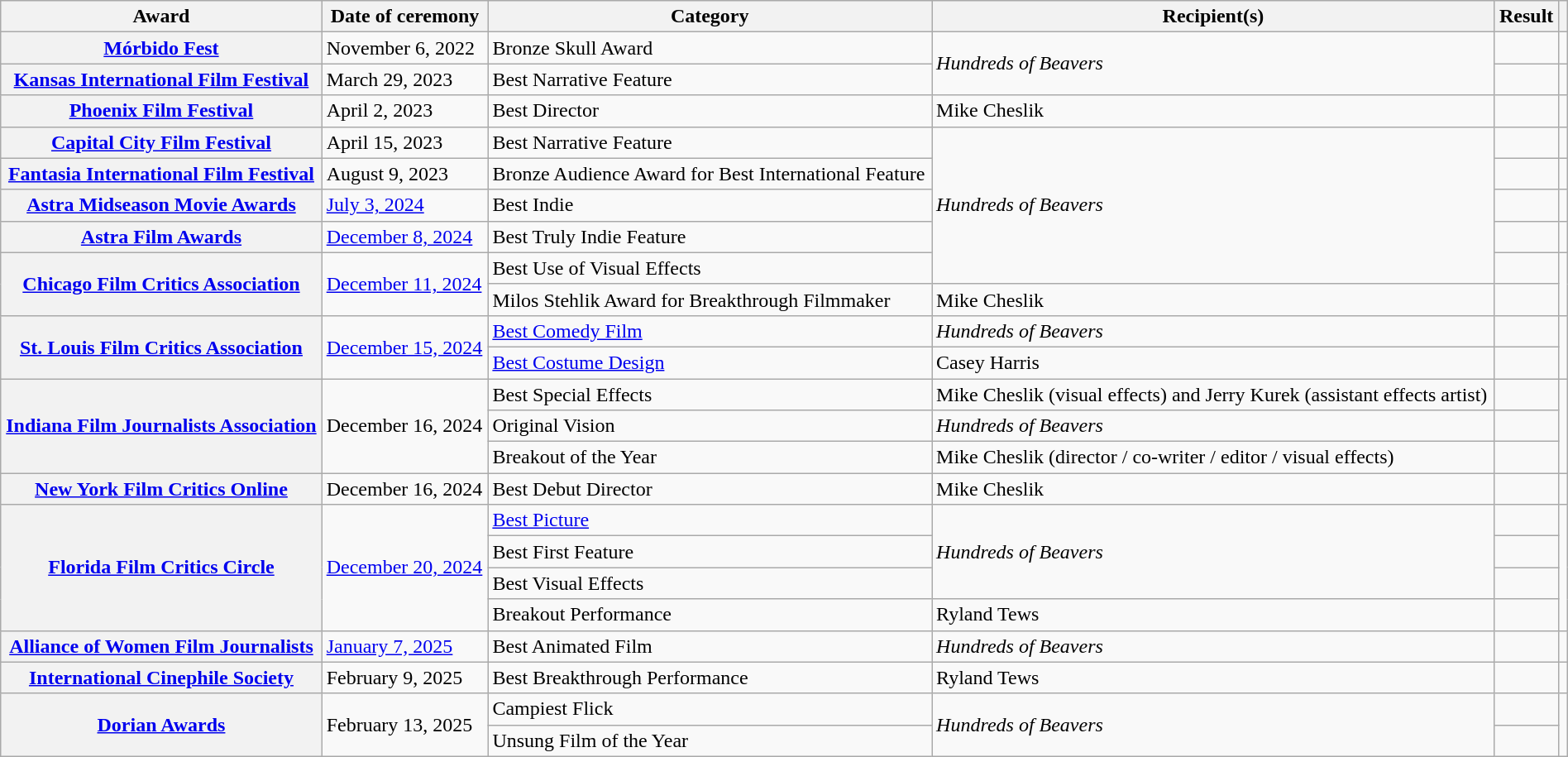<table class="wikitable sortable plainrowheaders" style="width: 100%;">
<tr>
<th scope="col">Award</th>
<th scope="col">Date of ceremony</th>
<th scope="col">Category</th>
<th scope="col">Recipient(s)</th>
<th scope="col">Result</th>
<th scope="col" class="unsortable"></th>
</tr>
<tr>
<th scope="row"><a href='#'>Mórbido Fest</a></th>
<td>November 6, 2022</td>
<td>Bronze Skull Award</td>
<td rowspan="2"><em>Hundreds of Beavers</em></td>
<td></td>
<td align="center"></td>
</tr>
<tr>
<th scope="row"><a href='#'>Kansas International Film Festival</a></th>
<td>March 29, 2023</td>
<td>Best Narrative Feature</td>
<td></td>
<td align="center"></td>
</tr>
<tr>
<th scope="row"><a href='#'>Phoenix Film Festival</a></th>
<td>April 2, 2023</td>
<td>Best Director</td>
<td>Mike Cheslik</td>
<td></td>
<td align="center"></td>
</tr>
<tr>
<th scope="row"><a href='#'>Capital City Film Festival</a></th>
<td>April 15, 2023</td>
<td>Best Narrative Feature</td>
<td rowspan="5"><em>Hundreds of Beavers</em></td>
<td></td>
<td align="center"></td>
</tr>
<tr>
<th scope="row"><a href='#'>Fantasia International Film Festival</a></th>
<td>August 9, 2023</td>
<td>Bronze Audience Award for Best International Feature</td>
<td></td>
<td align="center"></td>
</tr>
<tr>
<th scope="row"><a href='#'>Astra Midseason Movie Awards</a></th>
<td><a href='#'>July 3, 2024</a></td>
<td>Best Indie</td>
<td></td>
<td align="center"></td>
</tr>
<tr>
<th scope="row"><a href='#'>Astra Film Awards</a></th>
<td><a href='#'>December 8, 2024</a></td>
<td>Best Truly Indie Feature</td>
<td></td>
<td align="center"></td>
</tr>
<tr>
<th rowspan="2" scope="row"><a href='#'>Chicago Film Critics Association</a></th>
<td rowspan="2"><a href='#'>December 11, 2024</a></td>
<td>Best Use of Visual Effects</td>
<td></td>
<td rowspan="2" align="center"></td>
</tr>
<tr>
<td>Milos Stehlik Award for Breakthrough Filmmaker</td>
<td>Mike Cheslik</td>
<td></td>
</tr>
<tr>
<th rowspan="2" scope="row"><a href='#'>St. Louis Film Critics Association</a></th>
<td rowspan="2"><a href='#'>December 15, 2024</a></td>
<td><a href='#'>Best Comedy Film</a></td>
<td><em>Hundreds of Beavers</em></td>
<td></td>
<td rowspan="2" align="center"></td>
</tr>
<tr>
<td><a href='#'>Best Costume Design</a></td>
<td>Casey Harris</td>
<td></td>
</tr>
<tr>
<th rowspan="3" scope="row"><a href='#'>Indiana Film Journalists Association</a></th>
<td rowspan="3">December 16, 2024</td>
<td>Best Special Effects</td>
<td>Mike Cheslik (visual effects) and Jerry Kurek (assistant effects artist)</td>
<td></td>
<td rowspan="3" align="center"></td>
</tr>
<tr>
<td>Original Vision</td>
<td><em>Hundreds of Beavers</em></td>
<td></td>
</tr>
<tr>
<td>Breakout of the Year</td>
<td>Mike Cheslik (director / co-writer / editor / visual effects)</td>
<td></td>
</tr>
<tr>
<th scope="row"><a href='#'>New York Film Critics Online</a></th>
<td>December 16, 2024</td>
<td>Best Debut Director</td>
<td>Mike Cheslik</td>
<td></td>
<td align="center"></td>
</tr>
<tr>
<th rowspan="4" scope="row"><a href='#'>Florida Film Critics Circle</a></th>
<td rowspan="4"><a href='#'>December 20, 2024</a></td>
<td><a href='#'>Best Picture</a></td>
<td rowspan="3"><em>Hundreds of Beavers</em></td>
<td></td>
<td rowspan="4" align="center"></td>
</tr>
<tr>
<td>Best First Feature</td>
<td></td>
</tr>
<tr>
<td>Best Visual Effects</td>
<td></td>
</tr>
<tr>
<td>Breakout Performance</td>
<td>Ryland Tews</td>
<td></td>
</tr>
<tr>
<th scope="row"><a href='#'>Alliance of Women Film Journalists</a></th>
<td><a href='#'>January 7, 2025</a></td>
<td>Best Animated Film</td>
<td><em>Hundreds of Beavers</em></td>
<td></td>
<td align="center"></td>
</tr>
<tr>
<th scope="row"><a href='#'>International Cinephile Society</a></th>
<td>February 9, 2025</td>
<td>Best Breakthrough Performance</td>
<td>Ryland Tews</td>
<td></td>
<td align="center"></td>
</tr>
<tr>
<th rowspan="2" scope="row"><a href='#'>Dorian Awards</a></th>
<td rowspan="2">February 13, 2025</td>
<td>Campiest Flick</td>
<td rowspan="2"><em>Hundreds of Beavers</em></td>
<td></td>
<td rowspan="2" align="center"></td>
</tr>
<tr>
<td>Unsung Film of the Year</td>
<td></td>
</tr>
</table>
